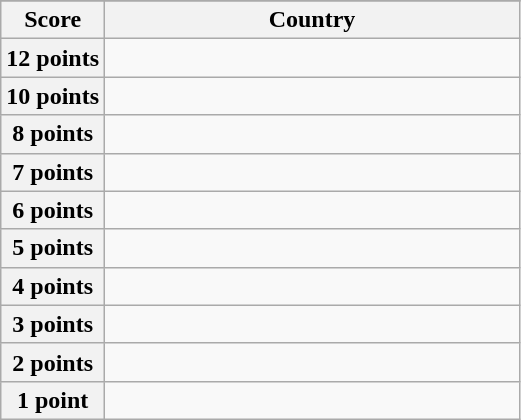<table class="wikitable">
<tr>
</tr>
<tr>
<th scope="col" width="20%">Score</th>
<th scope="col">Country</th>
</tr>
<tr>
<th scope="row">12 points</th>
<td></td>
</tr>
<tr>
<th scope="row">10 points</th>
<td></td>
</tr>
<tr>
<th scope="row">8 points</th>
<td></td>
</tr>
<tr>
<th scope="row">7 points</th>
<td></td>
</tr>
<tr>
<th scope="row">6 points</th>
<td></td>
</tr>
<tr>
<th scope="row">5 points</th>
<td></td>
</tr>
<tr>
<th scope="row">4 points</th>
<td></td>
</tr>
<tr>
<th scope="row">3 points</th>
<td></td>
</tr>
<tr>
<th scope="row">2 points</th>
<td></td>
</tr>
<tr>
<th scope="row">1 point</th>
<td></td>
</tr>
</table>
